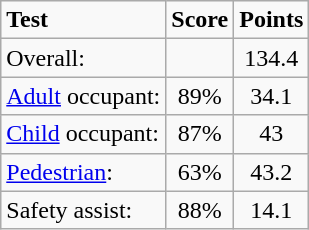<table class="wikitable">
<tr>
<td><strong>Test</strong></td>
<td><strong>Score</strong></td>
<td><strong>Points</strong></td>
</tr>
<tr>
<td>Overall:</td>
<td></td>
<td style="text-align:center;">134.4</td>
</tr>
<tr>
<td><a href='#'>Adult</a> occupant:</td>
<td style="text-align:center;">89%</td>
<td style="text-align:center;">34.1</td>
</tr>
<tr>
<td><a href='#'>Child</a> occupant:</td>
<td style="text-align:center;">87%</td>
<td style="text-align:center;">43</td>
</tr>
<tr>
<td><a href='#'>Pedestrian</a>:</td>
<td style="text-align:center;">63%</td>
<td style="text-align:center;">43.2</td>
</tr>
<tr>
<td>Safety assist:</td>
<td style="text-align:center;">88%</td>
<td style="text-align:center;">14.1</td>
</tr>
</table>
